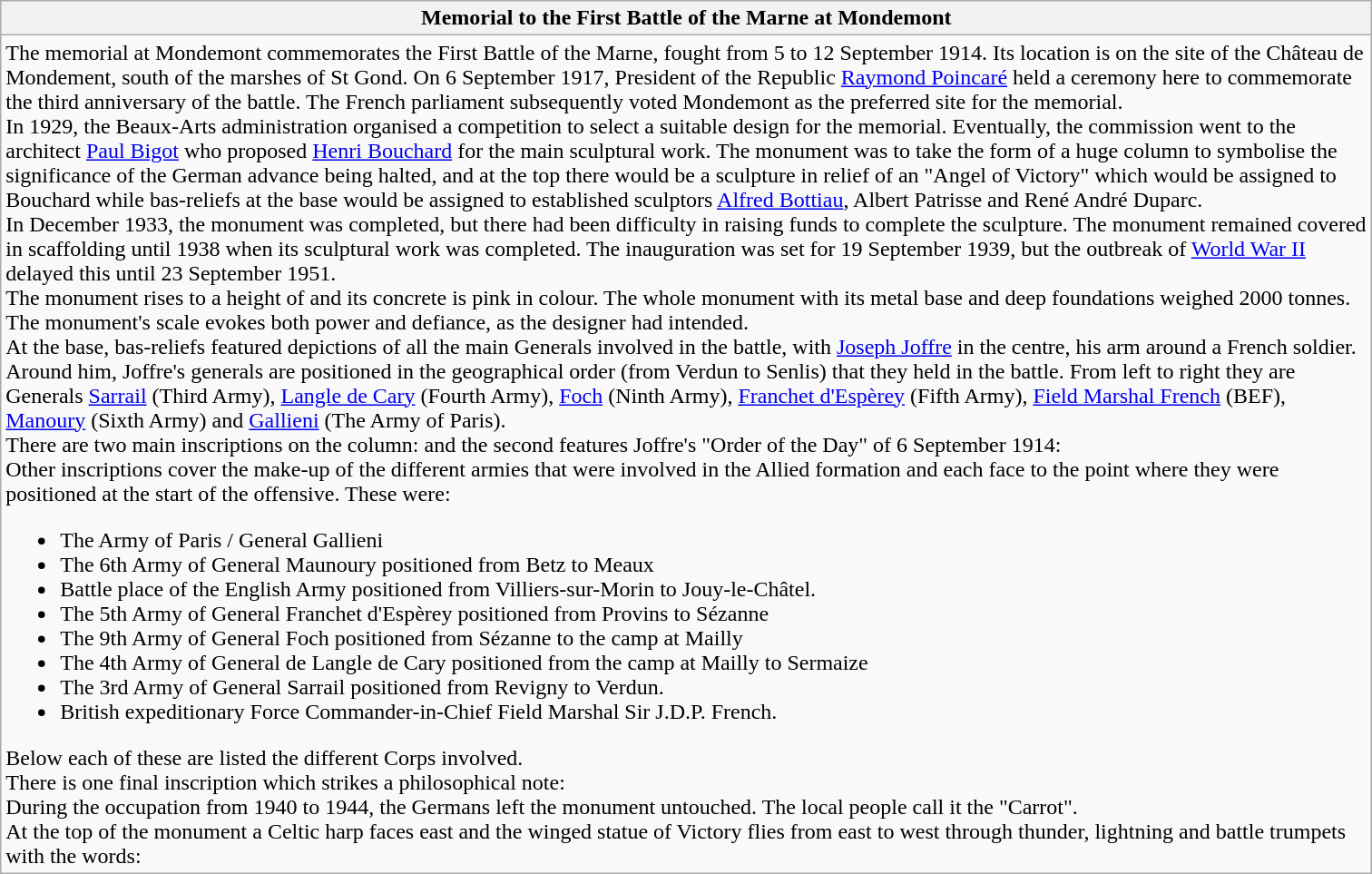<table class="wikitable sortable">
<tr>
<th scope="col" style="width:1000px;">Memorial to the First Battle of the Marne at Mondemont</th>
</tr>
<tr>
<td>The memorial at Mondemont commemorates the First Battle of the Marne, fought from 5 to 12 September 1914. Its location is on the site of the Château de Mondement, south of the marshes of St Gond. On 6 September 1917, President of the Republic <a href='#'>Raymond Poincaré</a> held a ceremony here to commemorate the third anniversary of the battle. The French parliament subsequently voted Mondemont as the preferred site for the memorial.<br>In 1929, the Beaux-Arts administration organised a competition to select a suitable design for the memorial. Eventually, the commission went to the architect <a href='#'>Paul Bigot</a> who proposed <a href='#'>Henri Bouchard</a> for the main sculptural work.  The monument was to take the form of a huge column to symbolise the significance of the German advance being halted, and at the top there would be a sculpture in relief of an "Angel of Victory" which would be assigned to Bouchard while bas-reliefs at the base would be assigned to established sculptors <a href='#'>Alfred Bottiau</a>, Albert Patrisse and René André Duparc.<br>In December 1933, the monument was completed, but there had been difficulty in raising funds to complete the sculpture. The monument remained covered in scaffolding until 1938 when its sculptural work was completed. The inauguration was set for 19 September 1939, but the outbreak of <a href='#'>World War II</a> delayed this until 23 September 1951.<br>The monument rises to a height of  and its concrete is pink in colour. The whole monument with its metal base and deep foundations weighed 2000 tonnes. The monument's scale evokes both power and defiance, as the designer had intended.<br>At the base, bas-reliefs featured depictions of all the main Generals involved in the battle, with <a href='#'>Joseph Joffre</a> in the centre, his arm around a French soldier. Around him, Joffre's generals are positioned in the geographical order (from Verdun to Senlis) that they held in the battle. From left to right they are Generals <a href='#'>Sarrail</a> (Third Army), <a href='#'>Langle de Cary</a> (Fourth Army), <a href='#'>Foch</a> (Ninth Army), <a href='#'>Franchet d'Espèrey</a> (Fifth Army), <a href='#'>Field Marshal French</a> (BEF), <a href='#'>Manoury</a> (Sixth Army) and <a href='#'>Gallieni</a> (The Army of Paris).<br>There are two main inscriptions on the column:  and the second features Joffre's "Order of the Day" of 6 September 1914: <br>Other inscriptions cover the make-up of the different armies that were involved in the Allied formation and each face to the point where they were positioned at the start of the offensive. These were:<ul><li>The Army of Paris / General Gallieni</li><li>The 6th Army of General Maunoury positioned from Betz to Meaux</li><li>Battle place of the English Army positioned from Villiers-sur-Morin to Jouy-le-Châtel.</li><li>The 5th Army of General Franchet d'Espèrey positioned from Provins to Sézanne</li><li>The 9th Army of General Foch positioned from Sézanne to the camp at Mailly</li><li>The 4th Army of General de Langle de Cary positioned from the camp at Mailly to Sermaize</li><li>The 3rd Army of General Sarrail positioned from Revigny to Verdun.</li><li>British expeditionary Force Commander-in-Chief Field Marshal Sir J.D.P. French.</li></ul>Below each of these are listed the different Corps involved.<br>There is one final inscription which strikes a philosophical note:<br>During the occupation from 1940 to 1944, the Germans left the monument untouched. The local people call it the "Carrot".<br>At the top of the monument a Celtic harp faces east and the winged statue of Victory flies from east to west through thunder, lightning and battle trumpets with the words:
</td>
</tr>
</table>
